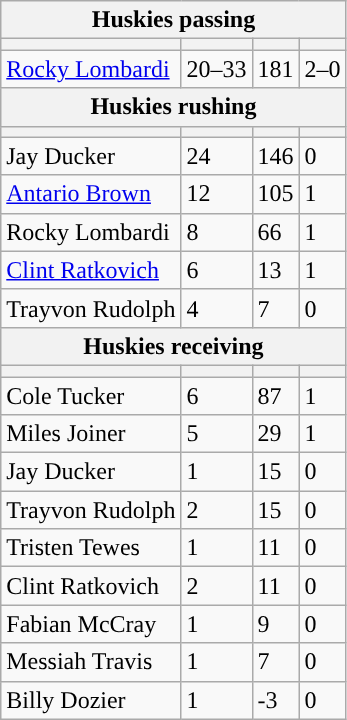<table class="wikitable plainrowheaders">
<tr>
<th colspan="6">Huskies passing</th>
</tr>
<tr>
<th scope="col"></th>
<th scope="col"></th>
<th scope="col"></th>
<th scope="col"></th>
</tr>
<tr>
<td><a href='#'>Rocky Lombardi</a></td>
<td>20–33</td>
<td>181</td>
<td>2–0</td>
</tr>
<tr>
<th colspan="6">Huskies rushing</th>
</tr>
<tr>
<th scope="col"></th>
<th scope="col"></th>
<th scope="col"></th>
<th scope="col"></th>
</tr>
<tr>
<td>Jay Ducker</td>
<td>24</td>
<td>146</td>
<td>0</td>
</tr>
<tr>
<td><a href='#'>Antario Brown</a></td>
<td>12</td>
<td>105</td>
<td>1</td>
</tr>
<tr>
<td>Rocky Lombardi</td>
<td>8</td>
<td>66</td>
<td>1</td>
</tr>
<tr>
<td><a href='#'>Clint Ratkovich</a></td>
<td>6</td>
<td>13</td>
<td>1</td>
</tr>
<tr>
<td>Trayvon Rudolph</td>
<td>4</td>
<td>7</td>
<td>0</td>
</tr>
<tr>
<th colspan="6">Huskies receiving</th>
</tr>
<tr>
<th scope="col"></th>
<th scope="col"></th>
<th scope="col"></th>
<th scope="col"></th>
</tr>
<tr>
<td>Cole Tucker</td>
<td>6</td>
<td>87</td>
<td>1</td>
</tr>
<tr>
<td>Miles Joiner</td>
<td>5</td>
<td>29</td>
<td>1</td>
</tr>
<tr>
<td>Jay Ducker</td>
<td>1</td>
<td>15</td>
<td>0</td>
</tr>
<tr>
<td>Trayvon Rudolph</td>
<td>2</td>
<td>15</td>
<td>0</td>
</tr>
<tr>
<td>Tristen Tewes</td>
<td>1</td>
<td>11</td>
<td>0</td>
</tr>
<tr>
<td>Clint Ratkovich</td>
<td>2</td>
<td>11</td>
<td>0</td>
</tr>
<tr>
<td>Fabian McCray</td>
<td>1</td>
<td>9</td>
<td>0</td>
</tr>
<tr>
<td>Messiah Travis</td>
<td>1</td>
<td>7</td>
<td>0</td>
</tr>
<tr>
<td>Billy Dozier</td>
<td>1</td>
<td>-3</td>
<td>0</td>
</tr>
</table>
